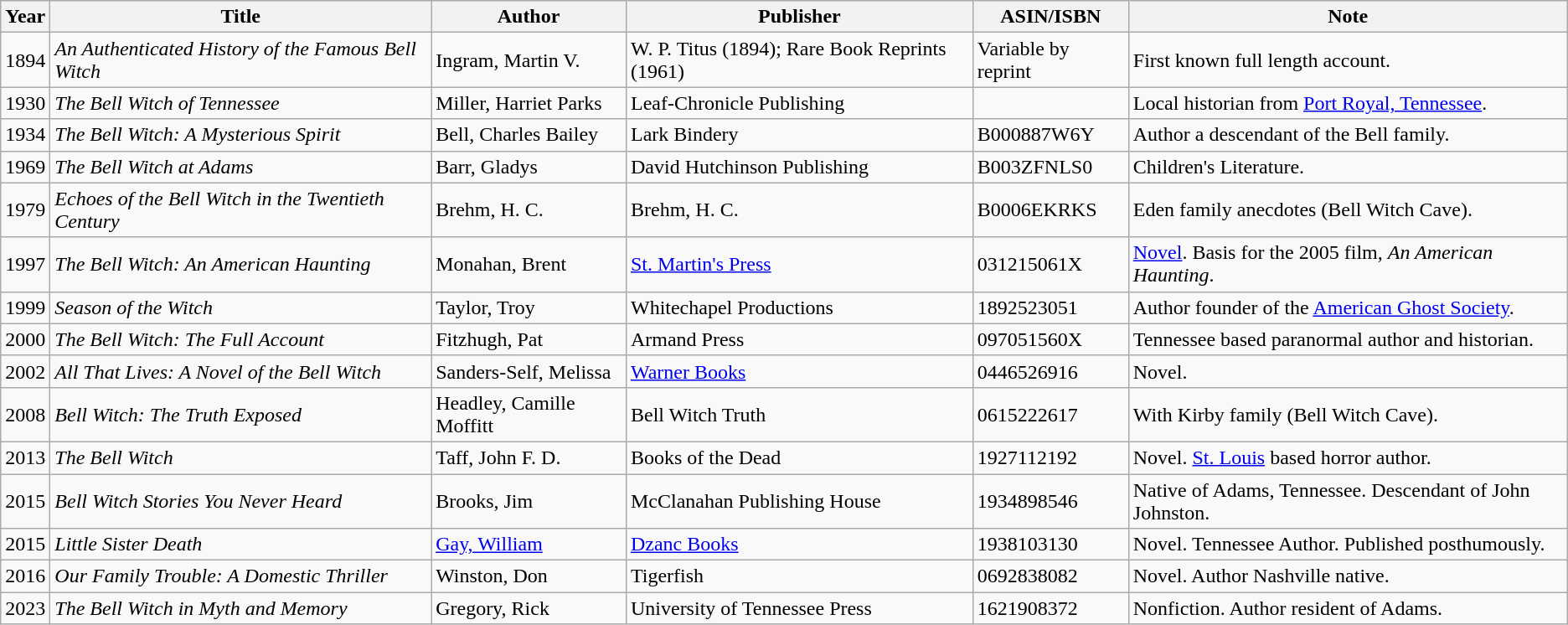<table class="wikitable sortable">
<tr>
<th>Year</th>
<th>Title</th>
<th>Author</th>
<th>Publisher</th>
<th>ASIN/ISBN</th>
<th>Note</th>
</tr>
<tr>
<td>1894</td>
<td><em>An Authenticated History of the Famous Bell Witch</em></td>
<td>Ingram, Martin V.</td>
<td>W. P. Titus (1894); Rare Book Reprints (1961)</td>
<td>Variable by reprint</td>
<td>First known full length account.</td>
</tr>
<tr>
<td>1930</td>
<td><em>The Bell Witch of Tennessee</em></td>
<td>Miller, Harriet Parks</td>
<td>Leaf-Chronicle Publishing</td>
<td></td>
<td>Local historian from <a href='#'>Port Royal, Tennessee</a>.</td>
</tr>
<tr>
<td>1934</td>
<td><em>The Bell Witch: A Mysterious Spirit</em></td>
<td>Bell, Charles Bailey</td>
<td>Lark Bindery</td>
<td>B000887W6Y</td>
<td>Author a descendant of the Bell family.</td>
</tr>
<tr>
<td>1969</td>
<td><em>The Bell Witch at Adams</em></td>
<td>Barr, Gladys</td>
<td>David Hutchinson Publishing</td>
<td>B003ZFNLS0</td>
<td>Children's Literature.</td>
</tr>
<tr>
<td>1979</td>
<td><em>Echoes of the Bell Witch in the Twentieth Century</em></td>
<td>Brehm, H. C.</td>
<td>Brehm, H. C.</td>
<td>B0006EKRKS</td>
<td>Eden family anecdotes (Bell Witch Cave).</td>
</tr>
<tr>
<td>1997</td>
<td><em>The Bell Witch: An American Haunting</em></td>
<td>Monahan, Brent</td>
<td><a href='#'>St. Martin's Press</a></td>
<td>031215061X</td>
<td><a href='#'>Novel</a>. Basis for the 2005 film, <em>An American Haunting</em>.</td>
</tr>
<tr>
<td>1999</td>
<td><em>Season of the Witch</em></td>
<td>Taylor, Troy</td>
<td>Whitechapel Productions</td>
<td>1892523051</td>
<td>Author founder of the <a href='#'>American Ghost Society</a>.</td>
</tr>
<tr>
<td>2000</td>
<td><em>The Bell Witch: The Full Account</em></td>
<td>Fitzhugh, Pat</td>
<td>Armand Press</td>
<td>097051560X</td>
<td>Tennessee based paranormal author and historian.</td>
</tr>
<tr>
<td>2002</td>
<td><em>All That Lives: A Novel of the Bell Witch</em></td>
<td>Sanders-Self, Melissa</td>
<td><a href='#'>Warner Books</a></td>
<td>0446526916</td>
<td>Novel.</td>
</tr>
<tr>
<td>2008</td>
<td><em>Bell Witch: The Truth Exposed</em></td>
<td>Headley, Camille Moffitt</td>
<td>Bell Witch Truth</td>
<td>0615222617</td>
<td>With Kirby family (Bell Witch Cave).</td>
</tr>
<tr>
<td>2013</td>
<td><em>The Bell Witch</em></td>
<td>Taff, John F. D.</td>
<td>Books of the Dead</td>
<td>1927112192</td>
<td>Novel. <a href='#'>St. Louis</a> based horror author.</td>
</tr>
<tr>
<td>2015</td>
<td><em>Bell Witch Stories You Never Heard</em></td>
<td>Brooks, Jim</td>
<td>McClanahan Publishing House</td>
<td>1934898546</td>
<td>Native of Adams, Tennessee. Descendant of John Johnston.</td>
</tr>
<tr>
<td>2015</td>
<td><em>Little Sister Death</em></td>
<td><a href='#'>Gay, William</a></td>
<td><a href='#'>Dzanc Books</a></td>
<td>1938103130</td>
<td>Novel. Tennessee Author. Published posthumously.</td>
</tr>
<tr>
<td>2016</td>
<td><em>Our Family Trouble: A Domestic Thriller</em></td>
<td>Winston, Don</td>
<td>Tigerfish</td>
<td>0692838082</td>
<td>Novel. Author Nashville native.</td>
</tr>
<tr>
<td>2023</td>
<td><em>The Bell Witch in Myth and Memory</em></td>
<td>Gregory, Rick</td>
<td>University of Tennessee Press</td>
<td>1621908372</td>
<td>Nonfiction. Author resident of Adams.</td>
</tr>
</table>
